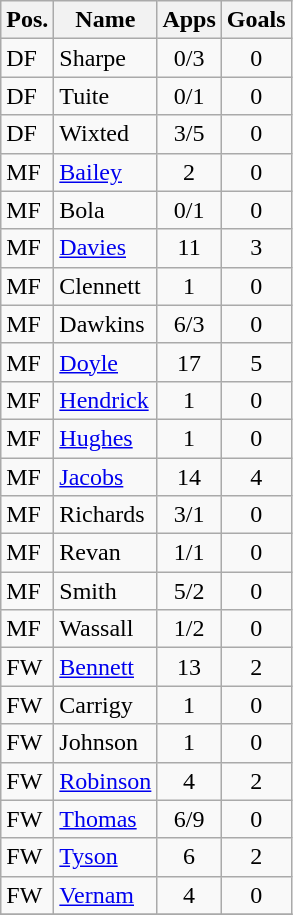<table class="wikitable" style="text-align:center">
<tr>
<th>Pos.</th>
<th>Name</th>
<th>Apps</th>
<th>Goals</th>
</tr>
<tr>
<td align="left">DF</td>
<td align="left"> Sharpe</td>
<td>0/3</td>
<td>0</td>
</tr>
<tr>
<td align="left">DF</td>
<td align="left"> Tuite</td>
<td>0/1</td>
<td>0</td>
</tr>
<tr>
<td align="left">DF</td>
<td align="left"> Wixted</td>
<td>3/5</td>
<td>0</td>
</tr>
<tr>
<td align="left">MF</td>
<td align="left"> <a href='#'>Bailey</a></td>
<td>2</td>
<td>0</td>
</tr>
<tr>
<td align="left">MF</td>
<td align="left"> Bola</td>
<td>0/1</td>
<td>0</td>
</tr>
<tr>
<td align="left">MF</td>
<td align="left"> <a href='#'>Davies</a></td>
<td>11</td>
<td>3</td>
</tr>
<tr>
<td align="left">MF</td>
<td align="left"> Clennett</td>
<td>1</td>
<td>0</td>
</tr>
<tr>
<td align="left">MF</td>
<td align="left"> Dawkins</td>
<td>6/3</td>
<td>0</td>
</tr>
<tr>
<td align="left">MF</td>
<td align="left"> <a href='#'>Doyle</a></td>
<td>17</td>
<td>5</td>
</tr>
<tr>
<td align="left">MF</td>
<td align="left"> <a href='#'>Hendrick</a></td>
<td>1</td>
<td>0</td>
</tr>
<tr>
<td align="left">MF</td>
<td align="left"> <a href='#'>Hughes</a></td>
<td>1</td>
<td>0</td>
</tr>
<tr>
<td align="left">MF</td>
<td align="left"> <a href='#'>Jacobs</a></td>
<td>14</td>
<td>4</td>
</tr>
<tr>
<td align="left">MF</td>
<td align="left"> Richards</td>
<td>3/1</td>
<td>0</td>
</tr>
<tr>
<td align="left">MF</td>
<td align="left"> Revan</td>
<td>1/1</td>
<td>0</td>
</tr>
<tr>
<td align="left">MF</td>
<td align="left"> Smith</td>
<td>5/2</td>
<td>0</td>
</tr>
<tr>
<td align="left">MF</td>
<td align="left"> Wassall</td>
<td>1/2</td>
<td>0</td>
</tr>
<tr>
<td align="left">FW</td>
<td align="left"> <a href='#'>Bennett</a></td>
<td>13</td>
<td>2</td>
</tr>
<tr>
<td align="left">FW</td>
<td align="left"> Carrigy</td>
<td>1</td>
<td>0</td>
</tr>
<tr>
<td align="left">FW</td>
<td align="left"> Johnson</td>
<td>1</td>
<td>0</td>
</tr>
<tr>
<td align="left">FW</td>
<td align="left"> <a href='#'>Robinson</a></td>
<td>4</td>
<td>2</td>
</tr>
<tr>
<td align="left">FW</td>
<td align="left"> <a href='#'>Thomas</a></td>
<td>6/9</td>
<td>0</td>
</tr>
<tr>
<td align="left">FW</td>
<td align="left"> <a href='#'>Tyson</a></td>
<td>6</td>
<td>2</td>
</tr>
<tr>
<td align="left">FW</td>
<td align="left"> <a href='#'>Vernam</a></td>
<td>4</td>
<td>0</td>
</tr>
<tr>
</tr>
</table>
